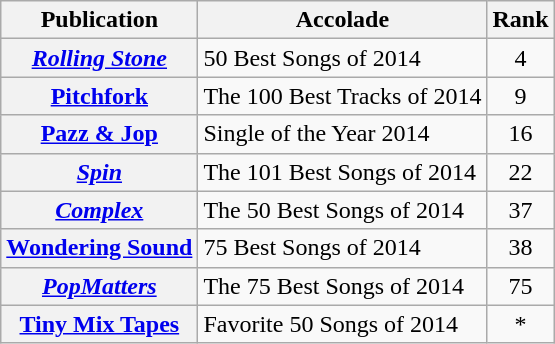<table class="wikitable plainrowheaders sortable">
<tr>
<th>Publication</th>
<th>Accolade</th>
<th>Rank</th>
</tr>
<tr>
<th scope="row"><em><a href='#'>Rolling Stone</a></em></th>
<td>50 Best Songs of 2014</td>
<td style="text-align:center;">4</td>
</tr>
<tr>
<th scope="row"><a href='#'>Pitchfork</a></th>
<td>The 100 Best Tracks of 2014</td>
<td style="text-align:center;">9</td>
</tr>
<tr>
<th scope="row"><a href='#'>Pazz & Jop</a></th>
<td>Single of the Year 2014</td>
<td style="text-align:center;">16</td>
</tr>
<tr>
<th scope="row"><em><a href='#'>Spin</a></em></th>
<td>The 101 Best Songs of 2014</td>
<td style="text-align:center;">22</td>
</tr>
<tr>
<th scope="row"><em><a href='#'>Complex</a></em></th>
<td>The 50 Best Songs of 2014</td>
<td style="text-align:center;">37</td>
</tr>
<tr>
<th scope="row"><a href='#'>Wondering Sound</a></th>
<td>75 Best Songs of 2014</td>
<td style="text-align:center;">38</td>
</tr>
<tr>
<th scope="row"><em><a href='#'>PopMatters</a></em></th>
<td>The 75 Best Songs of 2014</td>
<td style="text-align:center;">75</td>
</tr>
<tr>
<th scope="row"><a href='#'>Tiny Mix Tapes</a></th>
<td>Favorite 50 Songs of 2014</td>
<td style="text-align:center;">*</td>
</tr>
</table>
